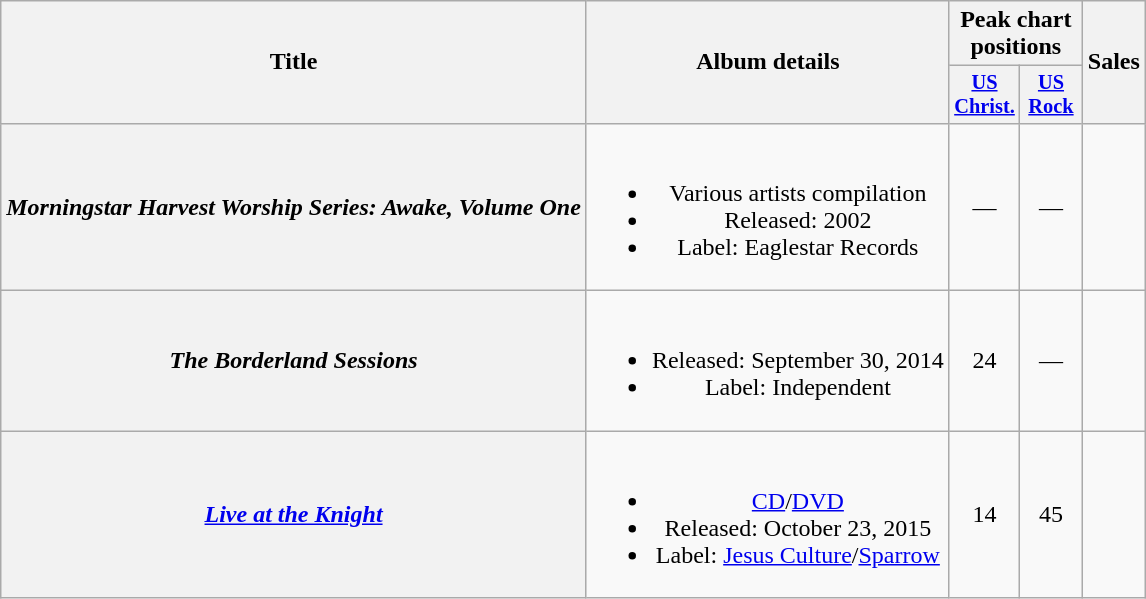<table class="wikitable plainrowheaders" style="text-align:center;">
<tr>
<th scope="col" rowspan="2">Title</th>
<th scope="col" rowspan="2">Album details</th>
<th scope="col" colspan="2">Peak chart positions</th>
<th scope="col" rowspan="2">Sales</th>
</tr>
<tr>
<th style="width:2.6em;font-size:85%;"><a href='#'>US<br>Christ.</a><br></th>
<th style="width:2.6em;font-size:85%;"><a href='#'>US<br>Rock</a><br></th>
</tr>
<tr>
<th scope="row"><em>Morningstar Harvest Worship Series: Awake, Volume One</em></th>
<td><br><ul><li>Various artists compilation</li><li>Released: 2002</li><li>Label: Eaglestar Records</li></ul></td>
<td>—</td>
<td>—</td>
<td></td>
</tr>
<tr>
<th scope="row"><em>The Borderland Sessions</em></th>
<td><br><ul><li>Released: September 30, 2014</li><li>Label: Independent</li></ul></td>
<td>24</td>
<td>—</td>
<td></td>
</tr>
<tr>
<th scope="row"><em><a href='#'>Live at the Knight</a></em></th>
<td><br><ul><li><a href='#'>CD</a>/<a href='#'>DVD</a></li><li>Released: October 23, 2015</li><li>Label: <a href='#'>Jesus Culture</a>/<a href='#'>Sparrow</a></li></ul></td>
<td>14</td>
<td>45</td>
<td></td>
</tr>
</table>
